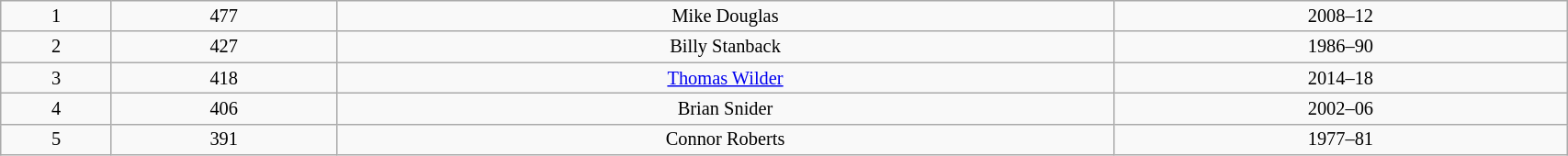<table class="wikitable" style="font-size:85%; text-align:center; width:90%;">
<tr>
<td>1</td>
<td>477</td>
<td>Mike Douglas</td>
<td>2008–12</td>
</tr>
<tr>
<td>2</td>
<td>427</td>
<td>Billy Stanback</td>
<td>1986–90</td>
</tr>
<tr>
<td>3</td>
<td>418</td>
<td><a href='#'>Thomas Wilder</a></td>
<td>2014–18</td>
</tr>
<tr>
<td>4</td>
<td>406</td>
<td>Brian Snider</td>
<td>2002–06</td>
</tr>
<tr>
<td>5</td>
<td>391</td>
<td>Connor Roberts</td>
<td>1977–81</td>
</tr>
</table>
